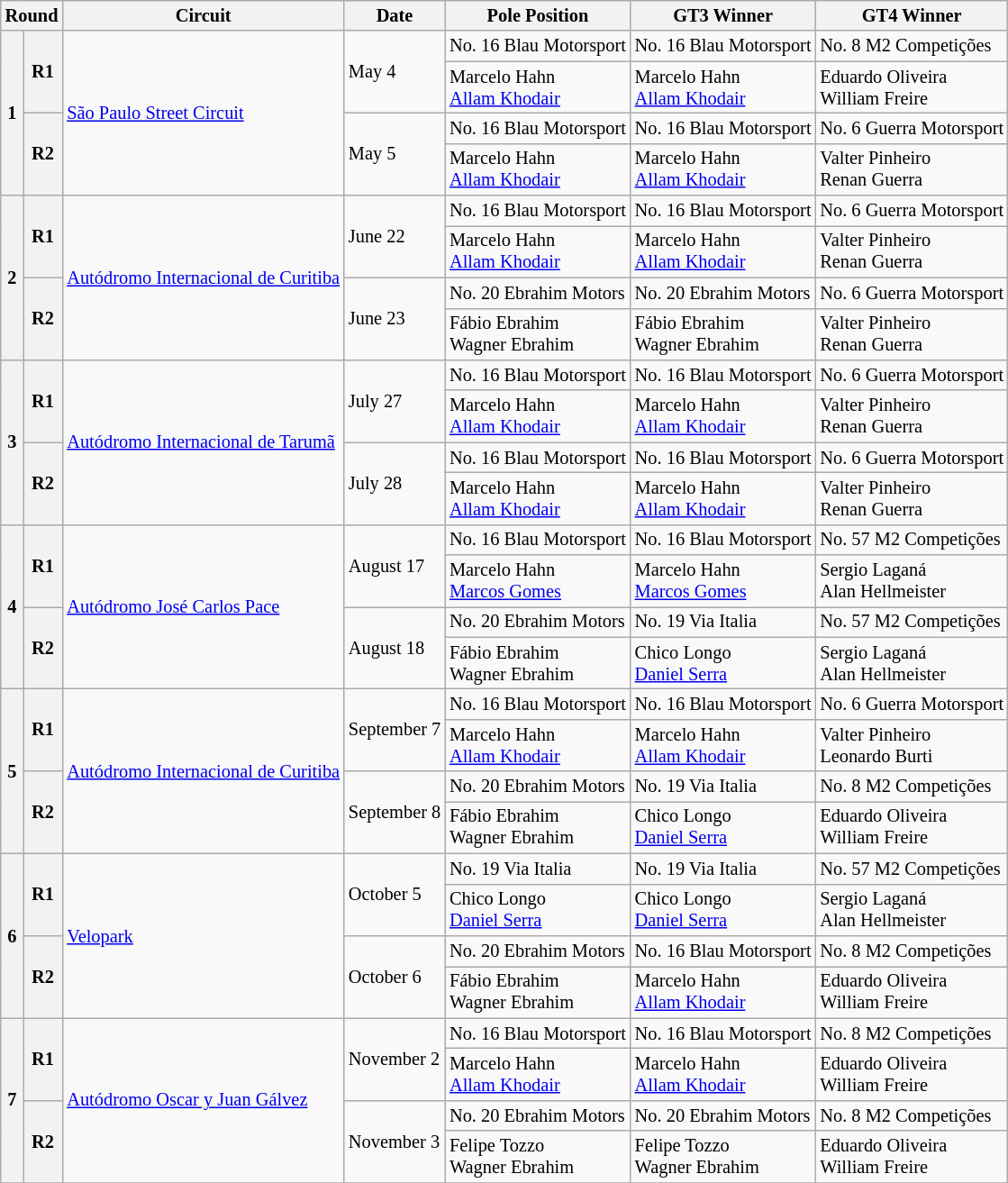<table class="wikitable" style="font-size: 85%">
<tr>
<th colspan=2>Round</th>
<th>Circuit</th>
<th>Date</th>
<th>Pole Position</th>
<th>GT3 Winner</th>
<th>GT4 Winner</th>
</tr>
<tr>
<th rowspan=4>1</th>
<th rowspan=2>R1</th>
<td rowspan=4><a href='#'>São Paulo Street Circuit</a></td>
<td rowspan=2>May 4</td>
<td>No. 16 Blau Motorsport</td>
<td>No. 16 Blau Motorsport</td>
<td>No. 8 M2 Competições</td>
</tr>
<tr>
<td>Marcelo Hahn<br> <a href='#'>Allam Khodair</a></td>
<td>Marcelo Hahn<br> <a href='#'>Allam Khodair</a></td>
<td>Eduardo Oliveira<br>William Freire</td>
</tr>
<tr>
<th rowspan=2>R2</th>
<td rowspan=2>May 5</td>
<td>No. 16 Blau Motorsport</td>
<td>No. 16 Blau Motorsport</td>
<td>No. 6 Guerra Motorsport</td>
</tr>
<tr>
<td>Marcelo Hahn<br> <a href='#'>Allam Khodair</a></td>
<td>Marcelo Hahn<br> <a href='#'>Allam Khodair</a></td>
<td>Valter Pinheiro<br>Renan Guerra</td>
</tr>
<tr>
<th rowspan=4>2</th>
<th rowspan=2>R1</th>
<td rowspan=4><a href='#'>Autódromo Internacional de Curitiba</a></td>
<td rowspan=2>June 22</td>
<td>No. 16 Blau Motorsport</td>
<td>No. 16 Blau Motorsport</td>
<td>No. 6 Guerra Motorsport</td>
</tr>
<tr>
<td>Marcelo Hahn<br> <a href='#'>Allam Khodair</a></td>
<td>Marcelo Hahn<br> <a href='#'>Allam Khodair</a></td>
<td>Valter Pinheiro<br>Renan Guerra</td>
</tr>
<tr>
<th rowspan=2>R2</th>
<td rowspan=2>June 23</td>
<td>No. 20 Ebrahim Motors</td>
<td>No. 20 Ebrahim Motors</td>
<td>No. 6 Guerra Motorsport</td>
</tr>
<tr>
<td>Fábio Ebrahim<br>Wagner Ebrahim</td>
<td>Fábio Ebrahim<br>Wagner Ebrahim</td>
<td>Valter Pinheiro<br>Renan Guerra</td>
</tr>
<tr>
<th rowspan=4>3</th>
<th rowspan=2>R1</th>
<td rowspan=4><a href='#'>Autódromo Internacional de Tarumã</a></td>
<td rowspan=2>July 27</td>
<td>No. 16 Blau Motorsport</td>
<td>No. 16 Blau Motorsport</td>
<td>No. 6 Guerra Motorsport</td>
</tr>
<tr>
<td>Marcelo Hahn<br> <a href='#'>Allam Khodair</a></td>
<td>Marcelo Hahn<br> <a href='#'>Allam Khodair</a></td>
<td>Valter Pinheiro<br>Renan Guerra</td>
</tr>
<tr>
<th rowspan=2>R2</th>
<td rowspan=2>July 28</td>
<td>No. 16 Blau Motorsport</td>
<td>No. 16 Blau Motorsport</td>
<td>No. 6 Guerra Motorsport</td>
</tr>
<tr>
<td>Marcelo Hahn<br> <a href='#'>Allam Khodair</a></td>
<td>Marcelo Hahn<br> <a href='#'>Allam Khodair</a></td>
<td>Valter Pinheiro<br>Renan Guerra</td>
</tr>
<tr>
<th rowspan=4>4</th>
<th rowspan=2>R1</th>
<td rowspan=4><a href='#'>Autódromo José Carlos Pace</a></td>
<td rowspan=2>August 17</td>
<td>No. 16 Blau Motorsport</td>
<td>No. 16 Blau Motorsport</td>
<td>No. 57 M2 Competições</td>
</tr>
<tr>
<td>Marcelo Hahn<br> <a href='#'>Marcos Gomes</a></td>
<td>Marcelo Hahn<br> <a href='#'>Marcos Gomes</a></td>
<td>Sergio Laganá<br>Alan Hellmeister</td>
</tr>
<tr>
<th rowspan=2>R2</th>
<td rowspan=2>August 18</td>
<td>No. 20 Ebrahim Motors</td>
<td>No. 19 Via Italia</td>
<td>No. 57 M2 Competições</td>
</tr>
<tr>
<td>Fábio Ebrahim<br>Wagner Ebrahim</td>
<td>Chico Longo<br><a href='#'>Daniel Serra</a></td>
<td>Sergio Laganá<br>Alan Hellmeister</td>
</tr>
<tr>
<th rowspan=4>5</th>
<th rowspan=2>R1</th>
<td rowspan=4><a href='#'>Autódromo Internacional de Curitiba</a></td>
<td rowspan=2>September 7</td>
<td>No. 16 Blau Motorsport</td>
<td>No. 16 Blau Motorsport</td>
<td>No. 6 Guerra Motorsport</td>
</tr>
<tr>
<td>Marcelo Hahn<br> <a href='#'>Allam Khodair</a></td>
<td>Marcelo Hahn<br> <a href='#'>Allam Khodair</a></td>
<td>Valter Pinheiro<br>Leonardo Burti</td>
</tr>
<tr>
<th rowspan=2>R2</th>
<td rowspan=2>September 8</td>
<td>No. 20 Ebrahim Motors</td>
<td>No. 19 Via Italia</td>
<td>No. 8 M2 Competições</td>
</tr>
<tr>
<td>Fábio Ebrahim<br>Wagner Ebrahim</td>
<td>Chico Longo<br><a href='#'>Daniel Serra</a></td>
<td>Eduardo Oliveira<br>William Freire</td>
</tr>
<tr>
<th rowspan=4>6</th>
<th rowspan=2>R1</th>
<td rowspan=4><a href='#'>Velopark</a></td>
<td rowspan=2>October 5</td>
<td>No. 19 Via Italia</td>
<td>No. 19 Via Italia</td>
<td>No. 57 M2 Competições</td>
</tr>
<tr>
<td>Chico Longo<br><a href='#'>Daniel Serra</a></td>
<td>Chico Longo<br><a href='#'>Daniel Serra</a></td>
<td>Sergio Laganá<br>Alan Hellmeister</td>
</tr>
<tr>
<th rowspan=2>R2</th>
<td rowspan=2>October 6</td>
<td>No. 20 Ebrahim Motors</td>
<td>No. 16 Blau Motorsport</td>
<td>No. 8 M2 Competições</td>
</tr>
<tr>
<td>Fábio Ebrahim<br>Wagner Ebrahim</td>
<td>Marcelo Hahn<br> <a href='#'>Allam Khodair</a></td>
<td>Eduardo Oliveira<br>William Freire</td>
</tr>
<tr>
<th rowspan=4>7</th>
<th rowspan=2>R1</th>
<td rowspan=4><a href='#'>Autódromo Oscar y Juan Gálvez</a></td>
<td rowspan=2>November 2</td>
<td>No. 16 Blau Motorsport</td>
<td>No. 16 Blau Motorsport</td>
<td>No. 8 M2 Competições</td>
</tr>
<tr>
<td>Marcelo Hahn<br> <a href='#'>Allam Khodair</a></td>
<td>Marcelo Hahn<br> <a href='#'>Allam Khodair</a></td>
<td>Eduardo Oliveira<br>William Freire</td>
</tr>
<tr>
<th rowspan=2>R2</th>
<td rowspan=2>November 3</td>
<td>No. 20 Ebrahim Motors</td>
<td>No. 20 Ebrahim Motors</td>
<td>No. 8 M2 Competições</td>
</tr>
<tr>
<td>Felipe Tozzo<br>Wagner Ebrahim</td>
<td>Felipe Tozzo<br>Wagner Ebrahim</td>
<td>Eduardo Oliveira<br>William Freire</td>
</tr>
<tr>
</tr>
</table>
